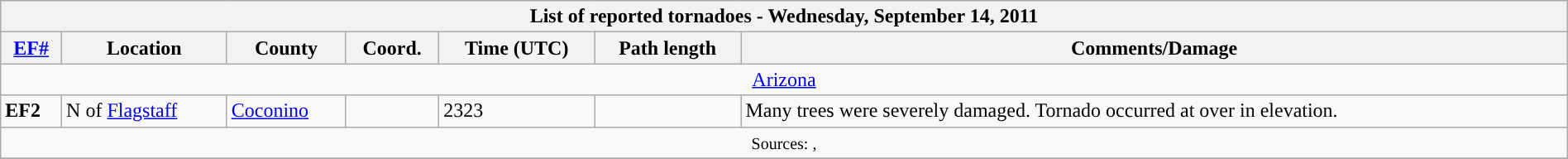<table class="wikitable collapsible" width="100%">
<tr>
<th colspan="7">List of reported tornadoes - Wednesday, September 14, 2011</th>
</tr>
<tr>
<th><a href='#'>EF#</a></th>
<th>Location</th>
<th>County</th>
<th>Coord.</th>
<th>Time (UTC)</th>
<th>Path length</th>
<th>Comments/Damage</th>
</tr>
<tr>
<td colspan="7" align=center><a href='#'>Arizona</a></td>
</tr>
<tr>
<td><strong>EF2</strong></td>
<td>N of <a href='#'>Flagstaff</a></td>
<td><a href='#'>Coconino</a></td>
<td></td>
<td>2323</td>
<td></td>
<td>Many trees were severely damaged. Tornado occurred at over  in elevation.</td>
</tr>
<tr>
<td colspan="7" align=center><small>Sources: , </small></td>
</tr>
<tr>
</tr>
</table>
